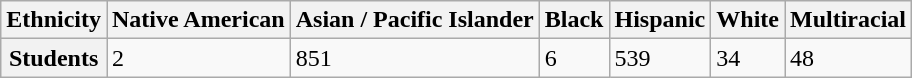<table class="wikitable">
<tr>
<th>Ethnicity</th>
<th>Native American</th>
<th>Asian / Pacific Islander</th>
<th>Black</th>
<th>Hispanic</th>
<th>White</th>
<th>Multiracial</th>
</tr>
<tr>
<th>Students</th>
<td>2</td>
<td>851</td>
<td>6</td>
<td>539</td>
<td>34</td>
<td>48</td>
</tr>
</table>
